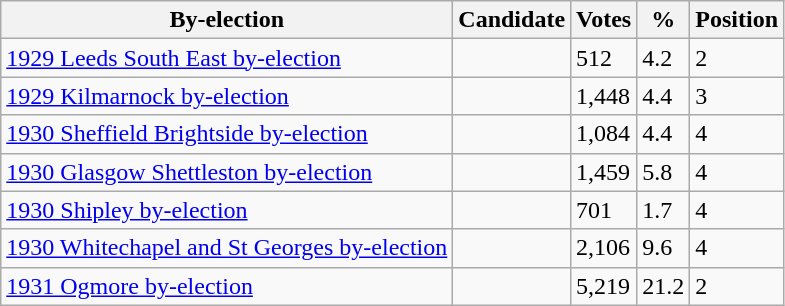<table class="wikitable sortable">
<tr>
<th>By-election</th>
<th>Candidate</th>
<th>Votes</th>
<th>%</th>
<th>Position</th>
</tr>
<tr>
<td><a href='#'>1929 Leeds South East by-election</a></td>
<td></td>
<td>512</td>
<td>4.2</td>
<td>2</td>
</tr>
<tr>
<td><a href='#'>1929 Kilmarnock by-election</a></td>
<td></td>
<td>1,448</td>
<td>4.4</td>
<td>3</td>
</tr>
<tr>
<td><a href='#'>1930 Sheffield Brightside by-election</a></td>
<td></td>
<td>1,084</td>
<td>4.4</td>
<td>4</td>
</tr>
<tr>
<td><a href='#'>1930 Glasgow Shettleston by-election</a></td>
<td></td>
<td>1,459</td>
<td>5.8</td>
<td>4</td>
</tr>
<tr>
<td><a href='#'>1930 Shipley by-election</a></td>
<td></td>
<td>701</td>
<td>1.7</td>
<td>4</td>
</tr>
<tr>
<td><a href='#'>1930 Whitechapel and St Georges by-election</a></td>
<td></td>
<td>2,106</td>
<td>9.6</td>
<td>4</td>
</tr>
<tr>
<td><a href='#'>1931 Ogmore by-election</a></td>
<td></td>
<td>5,219</td>
<td>21.2</td>
<td>2</td>
</tr>
</table>
